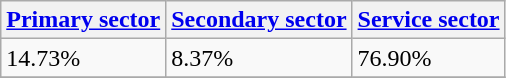<table class="wikitable" border="1">
<tr>
<th><a href='#'>Primary sector</a></th>
<th><a href='#'>Secondary sector</a></th>
<th><a href='#'>Service sector</a></th>
</tr>
<tr>
<td>14.73%</td>
<td>8.37%</td>
<td>76.90%</td>
</tr>
<tr>
</tr>
</table>
